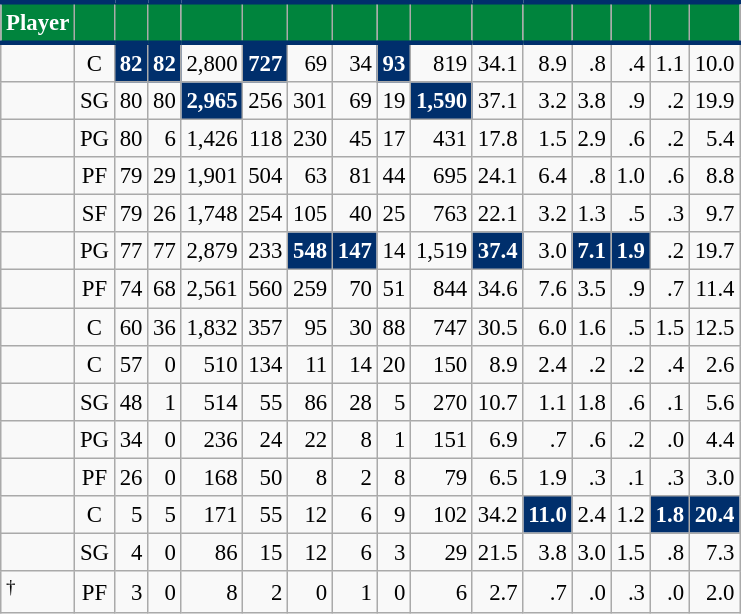<table class="wikitable sortable" style="font-size: 95%; text-align:right;">
<tr>
<th style="background:#00843D; color:#FFFFFF; border-top:#002F6C 3px solid; border-bottom:#002F6C 3px solid;">Player</th>
<th style="background:#00843D; color:#FFFFFF; border-top:#002F6C 3px solid; border-bottom:#002F6C 3px solid;"></th>
<th style="background:#00843D; color:#FFFFFF; border-top:#002F6C 3px solid; border-bottom:#002F6C 3px solid;"></th>
<th style="background:#00843D; color:#FFFFFF; border-top:#002F6C 3px solid; border-bottom:#002F6C 3px solid;"></th>
<th style="background:#00843D; color:#FFFFFF; border-top:#002F6C 3px solid; border-bottom:#002F6C 3px solid;"></th>
<th style="background:#00843D; color:#FFFFFF; border-top:#002F6C 3px solid; border-bottom:#002F6C 3px solid;"></th>
<th style="background:#00843D; color:#FFFFFF; border-top:#002F6C 3px solid; border-bottom:#002F6C 3px solid;"></th>
<th style="background:#00843D; color:#FFFFFF; border-top:#002F6C 3px solid; border-bottom:#002F6C 3px solid;"></th>
<th style="background:#00843D; color:#FFFFFF; border-top:#002F6C 3px solid; border-bottom:#002F6C 3px solid;"></th>
<th style="background:#00843D; color:#FFFFFF; border-top:#002F6C 3px solid; border-bottom:#002F6C 3px solid;"></th>
<th style="background:#00843D; color:#FFFFFF; border-top:#002F6C 3px solid; border-bottom:#002F6C 3px solid;"></th>
<th style="background:#00843D; color:#FFFFFF; border-top:#002F6C 3px solid; border-bottom:#002F6C 3px solid;"></th>
<th style="background:#00843D; color:#FFFFFF; border-top:#002F6C 3px solid; border-bottom:#002F6C 3px solid;"></th>
<th style="background:#00843D; color:#FFFFFF; border-top:#002F6C 3px solid; border-bottom:#002F6C 3px solid;"></th>
<th style="background:#00843D; color:#FFFFFF; border-top:#002F6C 3px solid; border-bottom:#002F6C 3px solid;"></th>
<th style="background:#00843D; color:#FFFFFF; border-top:#002F6C 3px solid; border-bottom:#002F6C 3px solid;"></th>
</tr>
<tr>
<td style="text-align:left;"></td>
<td style="text-align:center;">C</td>
<td style="background:#002F6C; color:#FFFFFF;"><strong>82</strong></td>
<td style="background:#002F6C; color:#FFFFFF;"><strong>82</strong></td>
<td>2,800</td>
<td style="background:#002F6C; color:#FFFFFF;"><strong>727</strong></td>
<td>69</td>
<td>34</td>
<td style="background:#002F6C; color:#FFFFFF;"><strong>93</strong></td>
<td>819</td>
<td>34.1</td>
<td>8.9</td>
<td>.8</td>
<td>.4</td>
<td>1.1</td>
<td>10.0</td>
</tr>
<tr>
<td style="text-align:left;"></td>
<td style="text-align:center;">SG</td>
<td>80</td>
<td>80</td>
<td style="background:#002F6C; color:#FFFFFF;"><strong>2,965</strong></td>
<td>256</td>
<td>301</td>
<td>69</td>
<td>19</td>
<td style="background:#002F6C; color:#FFFFFF;"><strong>1,590</strong></td>
<td>37.1</td>
<td>3.2</td>
<td>3.8</td>
<td>.9</td>
<td>.2</td>
<td>19.9</td>
</tr>
<tr>
<td style="text-align:left;"></td>
<td style="text-align:center;">PG</td>
<td>80</td>
<td>6</td>
<td>1,426</td>
<td>118</td>
<td>230</td>
<td>45</td>
<td>17</td>
<td>431</td>
<td>17.8</td>
<td>1.5</td>
<td>2.9</td>
<td>.6</td>
<td>.2</td>
<td>5.4</td>
</tr>
<tr>
<td style="text-align:left;"></td>
<td style="text-align:center;">PF</td>
<td>79</td>
<td>29</td>
<td>1,901</td>
<td>504</td>
<td>63</td>
<td>81</td>
<td>44</td>
<td>695</td>
<td>24.1</td>
<td>6.4</td>
<td>.8</td>
<td>1.0</td>
<td>.6</td>
<td>8.8</td>
</tr>
<tr>
<td style="text-align:left;"></td>
<td style="text-align:center;">SF</td>
<td>79</td>
<td>26</td>
<td>1,748</td>
<td>254</td>
<td>105</td>
<td>40</td>
<td>25</td>
<td>763</td>
<td>22.1</td>
<td>3.2</td>
<td>1.3</td>
<td>.5</td>
<td>.3</td>
<td>9.7</td>
</tr>
<tr>
<td style="text-align:left;"></td>
<td style="text-align:center;">PG</td>
<td>77</td>
<td>77</td>
<td>2,879</td>
<td>233</td>
<td style="background:#002F6C; color:#FFFFFF;"><strong>548</strong></td>
<td style="background:#002F6C; color:#FFFFFF;"><strong>147</strong></td>
<td>14</td>
<td>1,519</td>
<td style="background:#002F6C; color:#FFFFFF;"><strong>37.4</strong></td>
<td>3.0</td>
<td style="background:#002F6C; color:#FFFFFF;"><strong>7.1</strong></td>
<td style="background:#002F6C; color:#FFFFFF;"><strong>1.9</strong></td>
<td>.2</td>
<td>19.7</td>
</tr>
<tr>
<td style="text-align:left;"></td>
<td style="text-align:center;">PF</td>
<td>74</td>
<td>68</td>
<td>2,561</td>
<td>560</td>
<td>259</td>
<td>70</td>
<td>51</td>
<td>844</td>
<td>34.6</td>
<td>7.6</td>
<td>3.5</td>
<td>.9</td>
<td>.7</td>
<td>11.4</td>
</tr>
<tr>
<td style="text-align:left;"></td>
<td style="text-align:center;">C</td>
<td>60</td>
<td>36</td>
<td>1,832</td>
<td>357</td>
<td>95</td>
<td>30</td>
<td>88</td>
<td>747</td>
<td>30.5</td>
<td>6.0</td>
<td>1.6</td>
<td>.5</td>
<td>1.5</td>
<td>12.5</td>
</tr>
<tr>
<td style="text-align:left;"></td>
<td style="text-align:center;">C</td>
<td>57</td>
<td>0</td>
<td>510</td>
<td>134</td>
<td>11</td>
<td>14</td>
<td>20</td>
<td>150</td>
<td>8.9</td>
<td>2.4</td>
<td>.2</td>
<td>.2</td>
<td>.4</td>
<td>2.6</td>
</tr>
<tr>
<td style="text-align:left;"></td>
<td style="text-align:center;">SG</td>
<td>48</td>
<td>1</td>
<td>514</td>
<td>55</td>
<td>86</td>
<td>28</td>
<td>5</td>
<td>270</td>
<td>10.7</td>
<td>1.1</td>
<td>1.8</td>
<td>.6</td>
<td>.1</td>
<td>5.6</td>
</tr>
<tr>
<td style="text-align:left;"></td>
<td style="text-align:center;">PG</td>
<td>34</td>
<td>0</td>
<td>236</td>
<td>24</td>
<td>22</td>
<td>8</td>
<td>1</td>
<td>151</td>
<td>6.9</td>
<td>.7</td>
<td>.6</td>
<td>.2</td>
<td>.0</td>
<td>4.4</td>
</tr>
<tr>
<td style="text-align:left;"></td>
<td style="text-align:center;">PF</td>
<td>26</td>
<td>0</td>
<td>168</td>
<td>50</td>
<td>8</td>
<td>2</td>
<td>8</td>
<td>79</td>
<td>6.5</td>
<td>1.9</td>
<td>.3</td>
<td>.1</td>
<td>.3</td>
<td>3.0</td>
</tr>
<tr>
<td style="text-align:left;"></td>
<td style="text-align:center;">C</td>
<td>5</td>
<td>5</td>
<td>171</td>
<td>55</td>
<td>12</td>
<td>6</td>
<td>9</td>
<td>102</td>
<td>34.2</td>
<td style="background:#002F6C; color:#FFFFFF;"><strong>11.0</strong></td>
<td>2.4</td>
<td>1.2</td>
<td style="background:#002F6C; color:#FFFFFF;"><strong>1.8</strong></td>
<td style="background:#002F6C; color:#FFFFFF;"><strong>20.4</strong></td>
</tr>
<tr>
<td style="text-align:left;"></td>
<td style="text-align:center;">SG</td>
<td>4</td>
<td>0</td>
<td>86</td>
<td>15</td>
<td>12</td>
<td>6</td>
<td>3</td>
<td>29</td>
<td>21.5</td>
<td>3.8</td>
<td>3.0</td>
<td>1.5</td>
<td>.8</td>
<td>7.3</td>
</tr>
<tr>
<td style="text-align:left;"><sup>†</sup></td>
<td style="text-align:center;">PF</td>
<td>3</td>
<td>0</td>
<td>8</td>
<td>2</td>
<td>0</td>
<td>1</td>
<td>0</td>
<td>6</td>
<td>2.7</td>
<td>.7</td>
<td>.0</td>
<td>.3</td>
<td>.0</td>
<td>2.0</td>
</tr>
</table>
